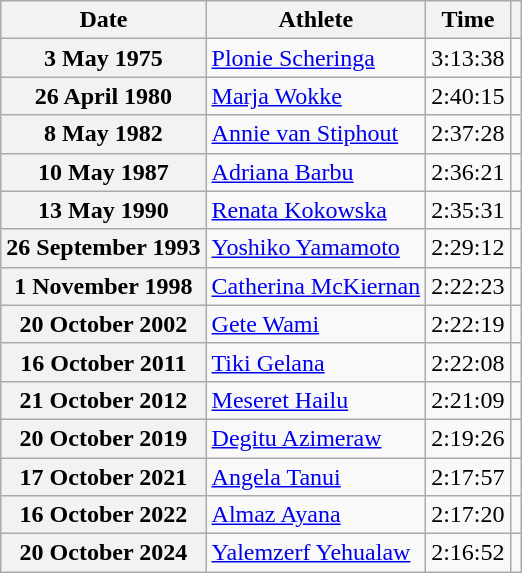<table class="wikitable plainrowheaders">
<tr>
<th scope="col">Date</th>
<th scope="col">Athlete</th>
<th scope="col">Time</th>
<th scope="col"></th>
</tr>
<tr>
<th scope="row">3 May 1975</th>
<td> <a href='#'>Plonie Scheringa</a></td>
<td>3:13:38</td>
<td style="text-align:center;"></td>
</tr>
<tr>
<th scope="row">26 April 1980</th>
<td> <a href='#'>Marja Wokke</a></td>
<td>2:40:15</td>
<td style="text-align:center;"></td>
</tr>
<tr>
<th scope="row">8 May 1982</th>
<td> <a href='#'>Annie van Stiphout</a></td>
<td>2:37:28</td>
<td style="text-align:center;"></td>
</tr>
<tr>
<th scope="row">10 May 1987</th>
<td> <a href='#'>Adriana Barbu</a></td>
<td>2:36:21</td>
<td style="text-align:center;"></td>
</tr>
<tr>
<th scope="row">13 May 1990</th>
<td> <a href='#'>Renata Kokowska</a></td>
<td>2:35:31</td>
<td style="text-align:center;"></td>
</tr>
<tr>
<th scope="row">26 September 1993</th>
<td> <a href='#'>Yoshiko Yamamoto</a></td>
<td>2:29:12</td>
<td style="text-align:center;"></td>
</tr>
<tr>
<th scope="row">1 November 1998</th>
<td> <a href='#'>Catherina McKiernan</a></td>
<td>2:22:23</td>
<td style="text-align:center;"></td>
</tr>
<tr>
<th scope="row">20 October 2002</th>
<td> <a href='#'>Gete Wami</a></td>
<td>2:22:19</td>
<td style="text-align:center;"></td>
</tr>
<tr>
<th scope="row">16 October 2011</th>
<td> <a href='#'>Tiki Gelana</a></td>
<td>2:22:08</td>
<td style="text-align:center;"></td>
</tr>
<tr>
<th scope="row">21 October 2012</th>
<td> <a href='#'>Meseret Hailu</a></td>
<td>2:21:09</td>
<td style="text-align:center;"></td>
</tr>
<tr>
<th scope="row">20 October 2019</th>
<td> <a href='#'>Degitu Azimeraw</a></td>
<td>2:19:26</td>
<td style="text-align:center;"></td>
</tr>
<tr>
<th scope="row">17 October 2021</th>
<td> <a href='#'>Angela Tanui</a></td>
<td>2:17:57</td>
<td style="text-align:center;"></td>
</tr>
<tr>
<th scope="row">16 October 2022</th>
<td> <a href='#'>Almaz Ayana</a></td>
<td>2:17:20</td>
<td style="text-align:center;"></td>
</tr>
<tr>
<th scope="row">20 October 2024</th>
<td> <a href='#'>Yalemzerf Yehualaw</a></td>
<td>2:16:52</td>
<td style="text-align:center;"></td>
</tr>
</table>
